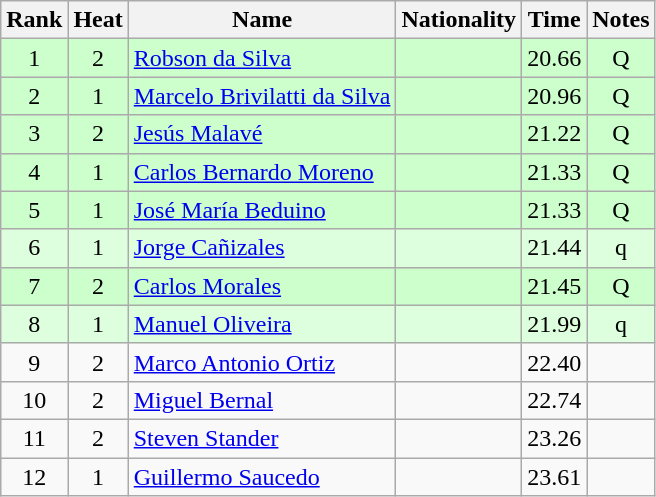<table class="wikitable sortable" style="text-align:center">
<tr>
<th>Rank</th>
<th>Heat</th>
<th>Name</th>
<th>Nationality</th>
<th>Time</th>
<th>Notes</th>
</tr>
<tr bgcolor=ccffcc>
<td>1</td>
<td>2</td>
<td align=left><a href='#'>Robson da Silva</a></td>
<td align=left></td>
<td>20.66</td>
<td>Q</td>
</tr>
<tr bgcolor=ccffcc>
<td>2</td>
<td>1</td>
<td align=left><a href='#'>Marcelo Brivilatti da Silva</a></td>
<td align=left></td>
<td>20.96</td>
<td>Q</td>
</tr>
<tr bgcolor=ccffcc>
<td>3</td>
<td>2</td>
<td align=left><a href='#'>Jesús Malavé</a></td>
<td align=left></td>
<td>21.22</td>
<td>Q</td>
</tr>
<tr bgcolor=ccffcc>
<td>4</td>
<td>1</td>
<td align=left><a href='#'>Carlos Bernardo Moreno</a></td>
<td align=left></td>
<td>21.33</td>
<td>Q</td>
</tr>
<tr bgcolor=ccffcc>
<td>5</td>
<td>1</td>
<td align=left><a href='#'>José María Beduino</a></td>
<td align=left></td>
<td>21.33</td>
<td>Q</td>
</tr>
<tr bgcolor=ddffdd>
<td>6</td>
<td>1</td>
<td align=left><a href='#'>Jorge Cañizales</a></td>
<td align=left></td>
<td>21.44</td>
<td>q</td>
</tr>
<tr bgcolor=ccffcc>
<td>7</td>
<td>2</td>
<td align=left><a href='#'>Carlos Morales</a></td>
<td align=left></td>
<td>21.45</td>
<td>Q</td>
</tr>
<tr bgcolor=ddffdd>
<td>8</td>
<td>1</td>
<td align=left><a href='#'>Manuel Oliveira</a></td>
<td align=left></td>
<td>21.99</td>
<td>q</td>
</tr>
<tr>
<td>9</td>
<td>2</td>
<td align=left><a href='#'>Marco Antonio Ortiz</a></td>
<td align=left></td>
<td>22.40</td>
<td></td>
</tr>
<tr>
<td>10</td>
<td>2</td>
<td align=left><a href='#'>Miguel Bernal</a></td>
<td align=left></td>
<td>22.74</td>
<td></td>
</tr>
<tr>
<td>11</td>
<td>2</td>
<td align=left><a href='#'>Steven Stander</a></td>
<td align=left></td>
<td>23.26</td>
<td></td>
</tr>
<tr>
<td>12</td>
<td>1</td>
<td align=left><a href='#'>Guillermo Saucedo</a></td>
<td align=left></td>
<td>23.61</td>
<td></td>
</tr>
</table>
